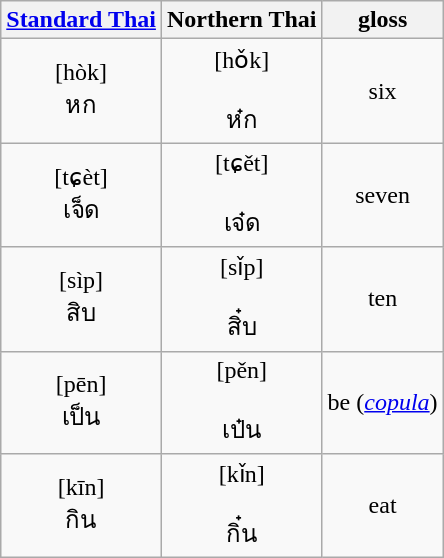<table class="wikitable" style="text-align:center">
<tr>
<th><a href='#'>Standard Thai</a></th>
<th>Northern Thai</th>
<th>gloss</th>
</tr>
<tr>
<td>[hòk]<br>หก</td>
<td>[hǒk]<br><br>ห๋ก</td>
<td>six</td>
</tr>
<tr>
<td>[tɕèt]<br>เจ็ด</td>
<td>[tɕět]<br><br>เจ๋ด</td>
<td>seven</td>
</tr>
<tr>
<td>[sìp]<br>สิบ</td>
<td>[sǐp]<br><br>สิ๋บ</td>
<td>ten</td>
</tr>
<tr>
<td>[pēn]<br>เป็น</td>
<td>[pěn]<br><br>เป๋น</td>
<td>be (<em><a href='#'>copula</a></em>)</td>
</tr>
<tr>
<td>[kīn]<br>กิน</td>
<td>[kǐn]<br><br>กิ๋น</td>
<td>eat</td>
</tr>
</table>
